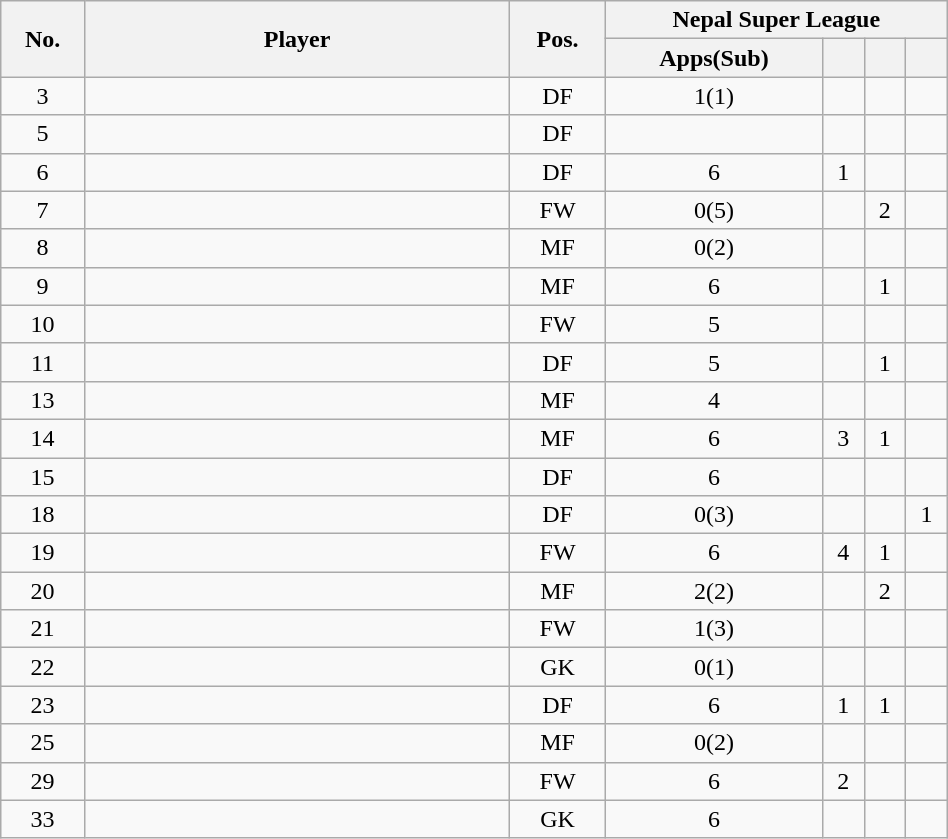<table class="wikitable sortable alternance" style="text-align:center;width:50%">
<tr>
<th rowspan="2" style="width:5px">No.</th>
<th rowspan="2" style="width:150px">Player</th>
<th rowspan="2" style="width:5px">Pos.</th>
<th colspan="4">Nepal Super League</th>
</tr>
<tr style="text-align:center">
<th width="5">Apps(Sub)</th>
<th width="5"></th>
<th width="5"></th>
<th width="5"></th>
</tr>
<tr>
<td>3</td>
<td> </td>
<td>DF</td>
<td>1(1)</td>
<td></td>
<td></td>
<td></td>
</tr>
<tr>
<td>5</td>
<td> </td>
<td>DF</td>
<td></td>
<td></td>
<td></td>
<td></td>
</tr>
<tr>
<td>6</td>
<td> </td>
<td>DF</td>
<td>6</td>
<td>1</td>
<td></td>
<td></td>
</tr>
<tr>
<td>7</td>
<td> </td>
<td>FW</td>
<td>0(5)</td>
<td></td>
<td>2</td>
<td></td>
</tr>
<tr>
<td>8</td>
<td> </td>
<td>MF</td>
<td>0(2)</td>
<td></td>
<td></td>
<td></td>
</tr>
<tr>
<td>9</td>
<td> </td>
<td>MF</td>
<td>6</td>
<td></td>
<td>1</td>
<td></td>
</tr>
<tr>
<td>10</td>
<td> </td>
<td>FW</td>
<td>5</td>
<td></td>
<td></td>
<td></td>
</tr>
<tr>
<td>11</td>
<td> </td>
<td>DF</td>
<td>5</td>
<td></td>
<td>1</td>
<td></td>
</tr>
<tr>
<td>13</td>
<td> </td>
<td>MF</td>
<td>4</td>
<td></td>
<td></td>
<td></td>
</tr>
<tr>
<td>14</td>
<td> </td>
<td>MF</td>
<td>6</td>
<td>3</td>
<td>1</td>
<td></td>
</tr>
<tr>
<td>15</td>
<td> </td>
<td>DF</td>
<td>6</td>
<td></td>
<td></td>
<td></td>
</tr>
<tr>
<td>18</td>
<td> </td>
<td>DF</td>
<td>0(3)</td>
<td></td>
<td></td>
<td>1</td>
</tr>
<tr>
<td>19</td>
<td> </td>
<td>FW</td>
<td>6</td>
<td>4</td>
<td>1</td>
<td></td>
</tr>
<tr>
<td>20</td>
<td> </td>
<td>MF</td>
<td>2(2)</td>
<td></td>
<td>2</td>
<td></td>
</tr>
<tr>
<td>21</td>
<td> </td>
<td>FW</td>
<td>1(3)</td>
<td></td>
<td></td>
<td></td>
</tr>
<tr>
<td>22</td>
<td> </td>
<td>GK</td>
<td>0(1)</td>
<td></td>
<td></td>
<td></td>
</tr>
<tr>
<td>23</td>
<td> </td>
<td>DF</td>
<td>6</td>
<td>1</td>
<td>1</td>
<td></td>
</tr>
<tr>
<td>25</td>
<td> </td>
<td>MF</td>
<td>0(2)</td>
<td></td>
<td></td>
<td></td>
</tr>
<tr>
<td>29</td>
<td> </td>
<td>FW</td>
<td>6</td>
<td>2</td>
<td></td>
<td></td>
</tr>
<tr>
<td>33</td>
<td> </td>
<td>GK</td>
<td>6</td>
<td></td>
<td></td>
<td></td>
</tr>
</table>
